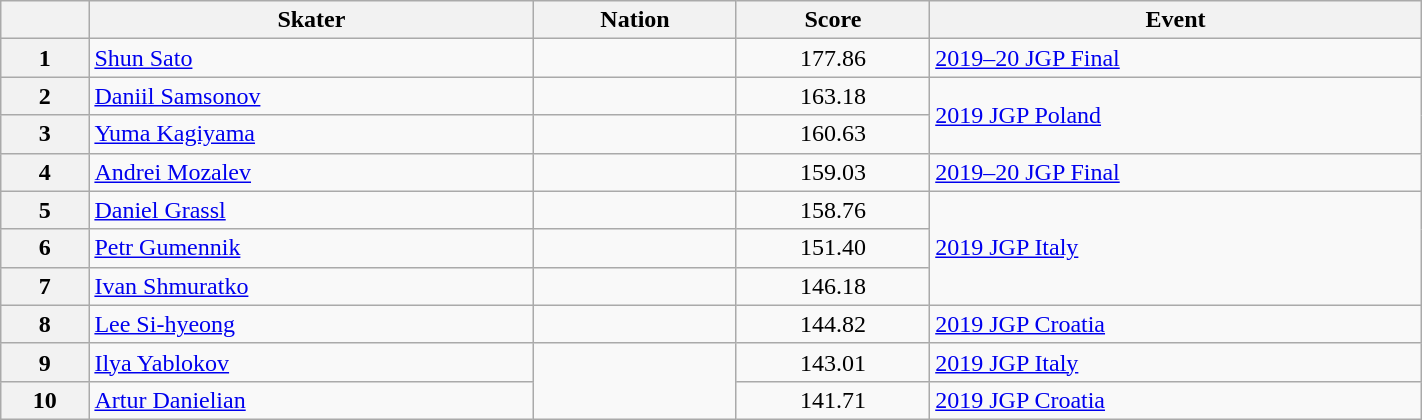<table class="wikitable sortable" style="text-align:left; width:75%">
<tr>
<th scope="col"></th>
<th scope="col">Skater</th>
<th scope="col">Nation</th>
<th scope="col">Score</th>
<th scope="col">Event</th>
</tr>
<tr>
<th scope="row">1</th>
<td><a href='#'>Shun Sato</a></td>
<td></td>
<td style="text-align:center;">177.86</td>
<td><a href='#'>2019–20 JGP Final</a></td>
</tr>
<tr>
<th scope="row">2</th>
<td><a href='#'>Daniil Samsonov</a></td>
<td></td>
<td style="text-align:center;">163.18</td>
<td rowspan="2"><a href='#'>2019 JGP Poland</a></td>
</tr>
<tr>
<th scope="row">3</th>
<td><a href='#'>Yuma Kagiyama</a></td>
<td></td>
<td style="text-align:center;">160.63</td>
</tr>
<tr>
<th scope="row">4</th>
<td><a href='#'>Andrei Mozalev</a></td>
<td></td>
<td style="text-align:center;">159.03</td>
<td><a href='#'>2019–20 JGP Final</a></td>
</tr>
<tr>
<th scope="row">5</th>
<td><a href='#'>Daniel Grassl</a></td>
<td></td>
<td style="text-align:center;">158.76</td>
<td rowspan="3"><a href='#'>2019 JGP Italy</a></td>
</tr>
<tr>
<th scope="row">6</th>
<td><a href='#'>Petr Gumennik</a></td>
<td></td>
<td style="text-align:center;">151.40</td>
</tr>
<tr>
<th scope="row">7</th>
<td><a href='#'>Ivan Shmuratko</a></td>
<td></td>
<td style="text-align:center;">146.18</td>
</tr>
<tr>
<th scope="row">8</th>
<td><a href='#'>Lee Si-hyeong</a></td>
<td></td>
<td style="text-align:center;">144.82</td>
<td><a href='#'>2019 JGP Croatia</a></td>
</tr>
<tr>
<th scope="row">9</th>
<td><a href='#'>Ilya Yablokov</a></td>
<td rowspan="2"></td>
<td style="text-align:center;">143.01</td>
<td><a href='#'>2019 JGP Italy</a></td>
</tr>
<tr>
<th scope="row">10</th>
<td><a href='#'>Artur Danielian</a></td>
<td style="text-align:center;">141.71</td>
<td><a href='#'>2019 JGP Croatia</a></td>
</tr>
</table>
